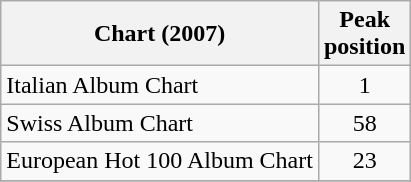<table class="wikitable">
<tr>
<th align="left">Chart (2007)</th>
<th align="center">Peak<br>position</th>
</tr>
<tr>
<td align="left">Italian Album Chart</td>
<td align="center">1</td>
</tr>
<tr>
<td align="left">Swiss Album Chart</td>
<td align="center">58</td>
</tr>
<tr>
<td align="left">European Hot 100 Album Chart</td>
<td align="center">23</td>
</tr>
<tr>
</tr>
</table>
